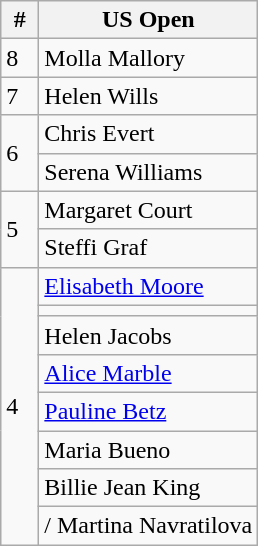<table class="wikitable">
<tr>
<th style="width:18px;">#</th>
<th>US Open</th>
</tr>
<tr>
<td>8</td>
<td> Molla Mallory</td>
</tr>
<tr>
<td>7</td>
<td> Helen Wills</td>
</tr>
<tr>
<td rowspan="2">6</td>
<td> Chris Evert</td>
</tr>
<tr>
<td> Serena Williams</td>
</tr>
<tr>
<td rowspan="2">5</td>
<td> Margaret Court</td>
</tr>
<tr>
<td> Steffi Graf</td>
</tr>
<tr>
<td rowspan="8">4</td>
<td> <a href='#'>Elisabeth Moore</a></td>
</tr>
<tr>
<td></td>
</tr>
<tr>
<td> Helen Jacobs</td>
</tr>
<tr>
<td> <a href='#'>Alice Marble</a></td>
</tr>
<tr>
<td> <a href='#'>Pauline Betz</a></td>
</tr>
<tr>
<td> Maria Bueno</td>
</tr>
<tr>
<td> Billie Jean King</td>
</tr>
<tr>
<td>/ Martina Navratilova<br></td>
</tr>
</table>
